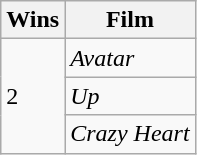<table class="wikitable">
<tr>
<th>Wins</th>
<th>Film</th>
</tr>
<tr>
<td rowspan="3">2</td>
<td><em>Avatar</em></td>
</tr>
<tr>
<td><em>Up</em></td>
</tr>
<tr>
<td><em>Crazy Heart</em></td>
</tr>
</table>
